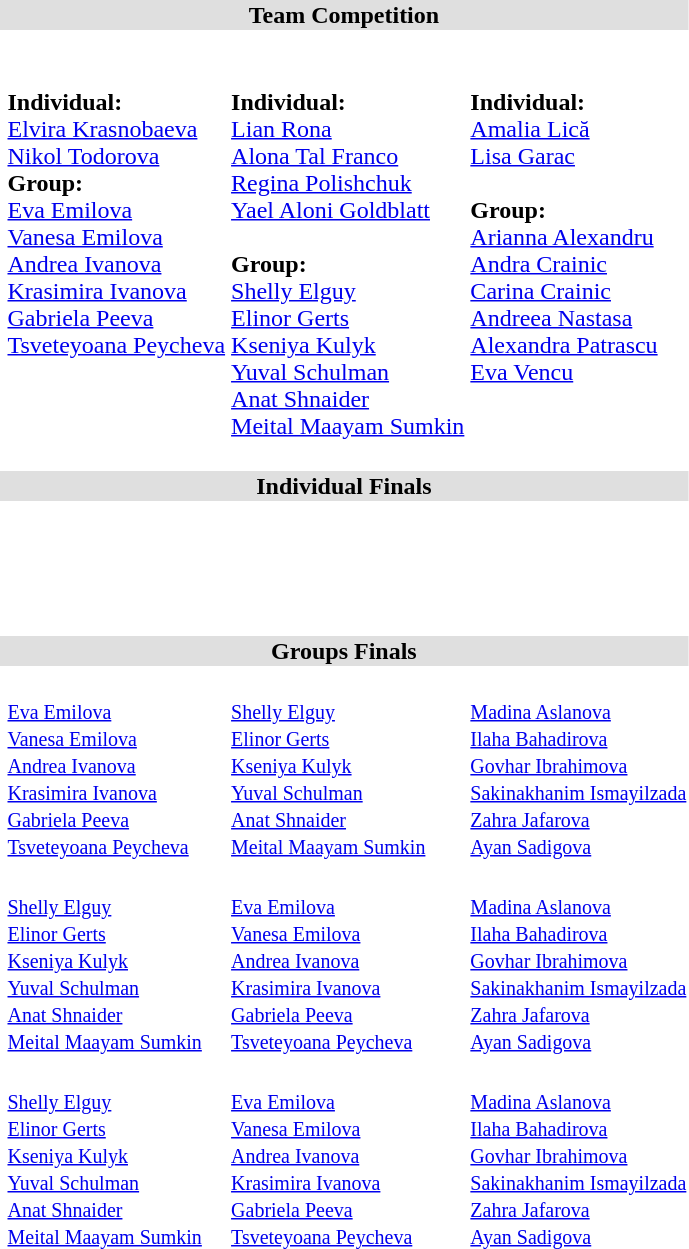<table>
<tr style="background:#DFDFDF">
<td colspan="4" style="text-align:center"><strong>Team Competition</strong></td>
</tr>
<tr>
<th scope=row style="text-align:left"><br></th>
<td valign="top"><br><br><strong>Individual:</strong> <br>
<a href='#'>Elvira Krasnobaeva</a><br>
<a href='#'>Nikol Todorova</a><br><strong>Group:</strong> <br>
<a href='#'>Eva Emilova</a><br>
<a href='#'>Vanesa Emilova</a><br>
<a href='#'>Andrea Ivanova</a><br>
<a href='#'>Krasimira Ivanova</a><br>
<a href='#'>Gabriela Peeva</a><br>
<a href='#'>Tsveteyoana Peycheva</a><br><br><small></small></td>
<td valign="top"><br><br><strong>Individual:</strong> <br>
<a href='#'>Lian Rona</a><br>
<a href='#'>Alona Tal Franco</a><br>
<a href='#'>Regina Polishchuk</a><br>
<a href='#'>Yael Aloni Goldblatt</a><br><br><strong>Group:</strong><br>
<a href='#'>Shelly Elguy</a><br>
<a href='#'>Elinor Gerts</a><br>
<a href='#'>Kseniya Kulyk</a><br>
<a href='#'>Yuval Schulman</a><br>
<a href='#'>Anat Shnaider</a><br>
<a href='#'>Meital Maayam Sumkin</a><br><br><small></small></td>
<td valign="top"><br><br><strong>Individual:</strong> <br>
<a href='#'>Amalia Lică</a><br>
<a href='#'>Lisa Garac</a><br><br><strong>Group:</strong> <br>
<a href='#'>Arianna Alexandru</a><br>
<a href='#'>Andra Crainic</a><br>
<a href='#'>Carina Crainic</a><br>
<a href='#'>Andreea Nastasa</a><br>
<a href='#'>Alexandra Patrascu</a><br>
<a href='#'>Eva Vencu</a><br><br><small></small></td>
</tr>
<tr style="background:#DFDFDF">
<td colspan="4" style="text-align:center"><strong>Individual Finals</strong></td>
</tr>
<tr>
<th scope=row style="text-align:left"><br></th>
<td></td>
<td></td>
<td></td>
</tr>
<tr>
<th scope=row style="text-align:left"><br></th>
<td></td>
<td></td>
<td></td>
</tr>
<tr>
<th scope=row style="text-align:left"><br></th>
<td></td>
<td></td>
<td></td>
</tr>
<tr>
<th scope=row style="text-align:left"><br></th>
<td></td>
<td></td>
<td></td>
</tr>
<tr style="background:#DFDFDF">
<td colspan="4" style="text-align:center"><strong>Groups Finals</strong></td>
</tr>
<tr>
<th scope=row style="text-align:left"><br></th>
<td> <br><small><a href='#'>Eva Emilova</a><br><a href='#'>Vanesa Emilova</a><br><a href='#'>Andrea Ivanova</a><br><a href='#'>Krasimira Ivanova</a><br><a href='#'>Gabriela Peeva</a><br><a href='#'>Tsveteyoana Peycheva</a></small></td>
<td><br><small> <a href='#'>Shelly Elguy</a><br><a href='#'>Elinor Gerts</a><br><a href='#'>Kseniya Kulyk</a><br><a href='#'>Yuval Schulman</a><br><a href='#'>Anat Shnaider</a><br><a href='#'>Meital Maayam Sumkin</a></small></td>
<td><br><small> <a href='#'>Madina Aslanova</a><br><a href='#'>Ilaha Bahadirova</a><br><a href='#'>Govhar Ibrahimova</a><br><a href='#'>Sakinakhanim Ismayilzada</a><br><a href='#'>Zahra Jafarova</a><br><a href='#'>Ayan Sadigova</a></small></td>
</tr>
<tr>
<th scope=row style="text-align:left"><br></th>
<td><br><small> <a href='#'>Shelly Elguy</a><br><a href='#'>Elinor Gerts</a><br><a href='#'>Kseniya Kulyk</a><br><a href='#'>Yuval Schulman</a><br><a href='#'>Anat Shnaider</a><br><a href='#'>Meital Maayam Sumkin</a></small></td>
<td> <br><small><a href='#'>Eva Emilova</a><br><a href='#'>Vanesa Emilova</a><br><a href='#'>Andrea Ivanova</a><br><a href='#'>Krasimira Ivanova</a><br><a href='#'>Gabriela Peeva</a><br><a href='#'>Tsveteyoana Peycheva</a></small></td>
<td><br><small> <a href='#'>Madina Aslanova</a><br><a href='#'>Ilaha Bahadirova</a><br><a href='#'>Govhar Ibrahimova</a><br><a href='#'>Sakinakhanim Ismayilzada</a><br><a href='#'>Zahra Jafarova</a><br><a href='#'>Ayan Sadigova</a></small></td>
</tr>
<tr>
<th scope=row style="text-align:left"><br></th>
<td><br><small> <a href='#'>Shelly Elguy</a><br><a href='#'>Elinor Gerts</a><br><a href='#'>Kseniya Kulyk</a><br><a href='#'>Yuval Schulman</a><br><a href='#'>Anat Shnaider</a><br><a href='#'>Meital Maayam Sumkin</a></small></td>
<td> <br><small><a href='#'>Eva Emilova</a><br><a href='#'>Vanesa Emilova</a><br><a href='#'>Andrea Ivanova</a><br><a href='#'>Krasimira Ivanova</a><br><a href='#'>Gabriela Peeva</a> <br><a href='#'>Tsveteyoana Peycheva</a></small></td>
<td><br><small> <a href='#'>Madina Aslanova</a><br><a href='#'>Ilaha Bahadirova</a><br><a href='#'>Govhar Ibrahimova</a><br><a href='#'>Sakinakhanim Ismayilzada</a><br><a href='#'>Zahra Jafarova</a><br><a href='#'>Ayan Sadigova</a></small></td>
</tr>
</table>
